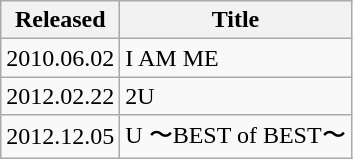<table class="wikitable">
<tr>
<th><strong>Released</strong></th>
<th><strong>Title</strong></th>
</tr>
<tr>
<td>2010.06.02</td>
<td>I AM ME</td>
</tr>
<tr>
<td>2012.02.22</td>
<td>2U</td>
</tr>
<tr>
<td>2012.12.05</td>
<td>U 〜BEST of BEST〜</td>
</tr>
</table>
